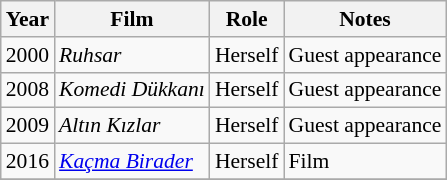<table class="wikitable" style="font-size: 90%;">
<tr>
<th>Year</th>
<th>Film</th>
<th>Role</th>
<th>Notes</th>
</tr>
<tr>
<td>2000</td>
<td><em>Ruhsar</em></td>
<td>Herself</td>
<td>Guest appearance</td>
</tr>
<tr>
<td>2008</td>
<td><em>Komedi Dükkanı</em></td>
<td>Herself</td>
<td>Guest appearance</td>
</tr>
<tr>
<td>2009</td>
<td><em>Altın Kızlar</em></td>
<td>Herself</td>
<td>Guest appearance</td>
</tr>
<tr>
<td>2016</td>
<td><em><a href='#'>Kaçma Birader</a></em></td>
<td>Herself</td>
<td>Film</td>
</tr>
<tr>
</tr>
</table>
